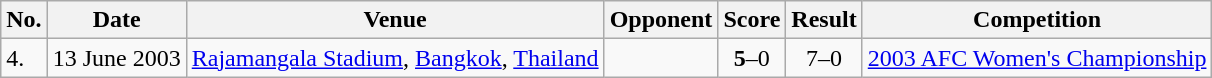<table class="wikitable">
<tr>
<th>No.</th>
<th>Date</th>
<th>Venue</th>
<th>Opponent</th>
<th>Score</th>
<th>Result</th>
<th>Competition</th>
</tr>
<tr>
<td>4.</td>
<td>13 June 2003</td>
<td><a href='#'>Rajamangala Stadium</a>, <a href='#'>Bangkok</a>, <a href='#'>Thailand</a></td>
<td></td>
<td align=center><strong>5</strong>–0</td>
<td align=center>7–0</td>
<td><a href='#'>2003 AFC Women's Championship</a></td>
</tr>
</table>
